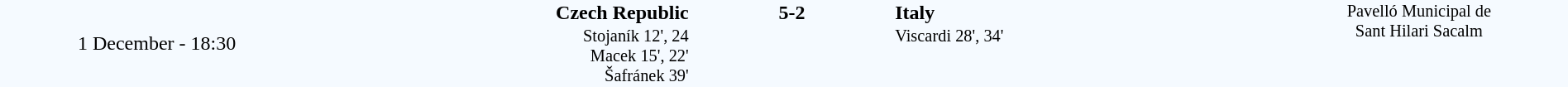<table style="width: 100%; background:#F5FAFF;" cellspacing="0">
<tr>
<td align=center rowspan=3 width=20%>1 December - 18:30</td>
</tr>
<tr>
<td width=24% align=right><strong>Czech Republic</strong> </td>
<td align=center width=13%><strong>5-2</strong></td>
<td width=24%> <strong>Italy</strong></td>
<td style=font-size:85% rowspan=3 valign=top align=center>Pavelló Municipal de <br>Sant Hilari Sacalm</td>
</tr>
<tr style=font-size:85%>
<td align=right valign=top>Stojaník 12', 24<br>Macek 15', 22'<br>Šafránek 39'</td>
<td></td>
<td valign=top>Viscardi 28', 34'</td>
</tr>
</table>
